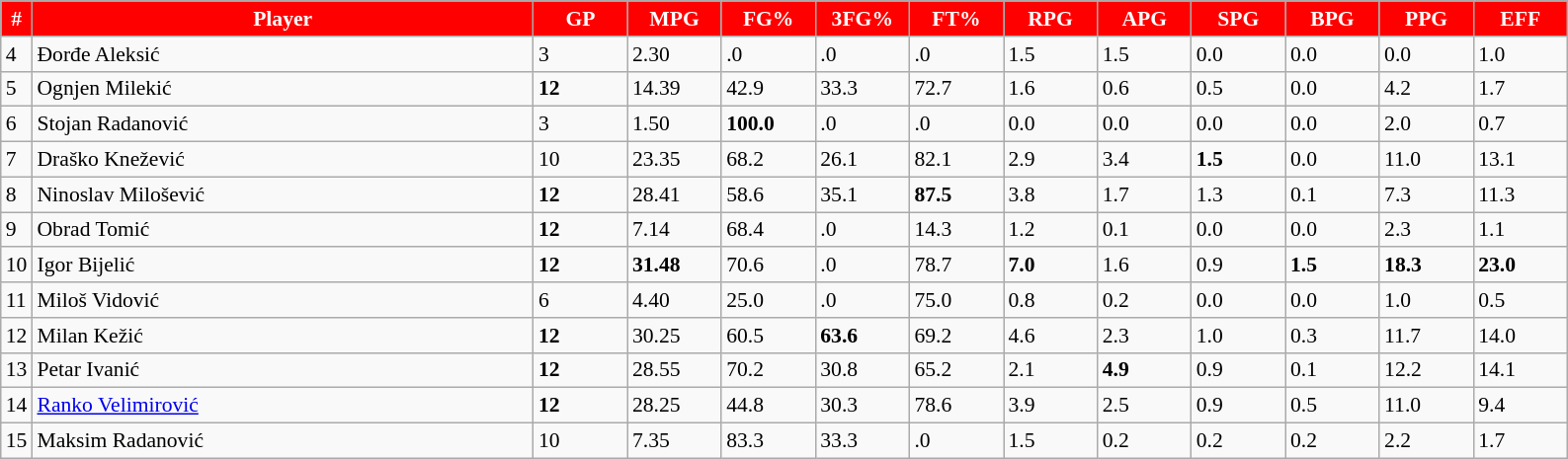<table class="wikitable sortable" style="font-size: 90%">
<tr>
<th style="background:red; color:white;" width="2%">#</th>
<th style="background:red; color:white;">Player</th>
<th style="background:red; color:white;" width="6%">GP</th>
<th style="background:red; color:white;" width="6%">MPG</th>
<th style="background:red; color:white;" width="6%">FG%</th>
<th style="background:red; color:white;" width="6%">3FG%</th>
<th style="background:red; color:white;" width="6%">FT%</th>
<th style="background:red; color:white;" width="6%">RPG</th>
<th style="background:red; color:white;" width="6%">APG</th>
<th style="background:red; color:white;" width="6%">SPG</th>
<th style="background:red; color:white;" width="6%">BPG</th>
<th style="background:red; color:white;" width="6%">PPG</th>
<th style="background:red; color:white;" width="6%">EFF</th>
</tr>
<tr>
<td>4</td>
<td> Đorđe Aleksić</td>
<td>3</td>
<td>2.30</td>
<td>.0</td>
<td>.0</td>
<td>.0</td>
<td>1.5</td>
<td>1.5</td>
<td>0.0</td>
<td>0.0</td>
<td>0.0</td>
<td>1.0</td>
</tr>
<tr>
<td>5</td>
<td> Ognjen Milekić</td>
<td><strong>12</strong></td>
<td>14.39</td>
<td>42.9</td>
<td>33.3</td>
<td>72.7</td>
<td>1.6</td>
<td>0.6</td>
<td>0.5</td>
<td>0.0</td>
<td>4.2</td>
<td>1.7</td>
</tr>
<tr>
<td>6</td>
<td> Stojan Radanović</td>
<td>3</td>
<td>1.50</td>
<td><strong>100.0</strong></td>
<td>.0</td>
<td>.0</td>
<td>0.0</td>
<td>0.0</td>
<td>0.0</td>
<td>0.0</td>
<td>2.0</td>
<td>0.7</td>
</tr>
<tr>
<td>7</td>
<td> Draško Knežević</td>
<td>10</td>
<td>23.35</td>
<td>68.2</td>
<td>26.1</td>
<td>82.1</td>
<td>2.9</td>
<td>3.4</td>
<td><strong>1.5</strong></td>
<td>0.0</td>
<td>11.0</td>
<td>13.1</td>
</tr>
<tr>
<td>8</td>
<td> Ninoslav Milošević</td>
<td><strong>12</strong></td>
<td>28.41</td>
<td>58.6</td>
<td>35.1</td>
<td><strong>87.5</strong></td>
<td>3.8</td>
<td>1.7</td>
<td>1.3</td>
<td>0.1</td>
<td>7.3</td>
<td>11.3</td>
</tr>
<tr>
<td>9</td>
<td> Obrad Tomić</td>
<td><strong>12</strong></td>
<td>7.14</td>
<td>68.4</td>
<td>.0</td>
<td>14.3</td>
<td>1.2</td>
<td>0.1</td>
<td>0.0</td>
<td>0.0</td>
<td>2.3</td>
<td>1.1</td>
</tr>
<tr>
<td>10</td>
<td> Igor Bijelić</td>
<td><strong>12</strong></td>
<td><strong>31.48</strong></td>
<td>70.6</td>
<td>.0</td>
<td>78.7</td>
<td><strong>7.0</strong></td>
<td>1.6</td>
<td>0.9</td>
<td><strong>1.5</strong></td>
<td><strong>18.3</strong></td>
<td><strong>23.0</strong></td>
</tr>
<tr>
<td>11</td>
<td> Miloš Vidović</td>
<td>6</td>
<td>4.40</td>
<td>25.0</td>
<td>.0</td>
<td>75.0</td>
<td>0.8</td>
<td>0.2</td>
<td>0.0</td>
<td>0.0</td>
<td>1.0</td>
<td>0.5</td>
</tr>
<tr>
<td>12</td>
<td> Milan Kežić</td>
<td><strong>12</strong></td>
<td>30.25</td>
<td>60.5</td>
<td><strong>63.6</strong></td>
<td>69.2</td>
<td>4.6</td>
<td>2.3</td>
<td>1.0</td>
<td>0.3</td>
<td>11.7</td>
<td>14.0</td>
</tr>
<tr>
<td>13</td>
<td> Petar Ivanić</td>
<td><strong>12</strong></td>
<td>28.55</td>
<td>70.2</td>
<td>30.8</td>
<td>65.2</td>
<td>2.1</td>
<td><strong>4.9</strong></td>
<td>0.9</td>
<td>0.1</td>
<td>12.2</td>
<td>14.1</td>
</tr>
<tr>
<td>14</td>
<td> <a href='#'>Ranko Velimirović</a></td>
<td><strong>12</strong></td>
<td>28.25</td>
<td>44.8</td>
<td>30.3</td>
<td>78.6</td>
<td>3.9</td>
<td>2.5</td>
<td>0.9</td>
<td>0.5</td>
<td>11.0</td>
<td>9.4</td>
</tr>
<tr>
<td>15</td>
<td> Maksim Radanović</td>
<td>10</td>
<td>7.35</td>
<td>83.3</td>
<td>33.3</td>
<td>.0</td>
<td>1.5</td>
<td>0.2</td>
<td>0.2</td>
<td>0.2</td>
<td>2.2</td>
<td>1.7</td>
</tr>
</table>
